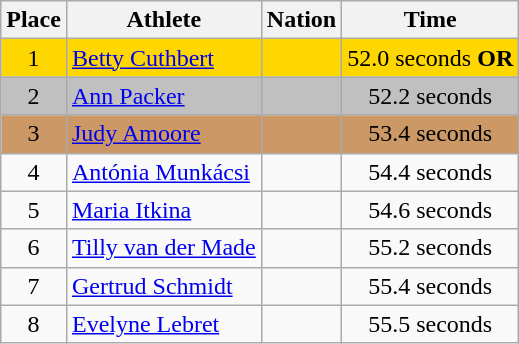<table class=wikitable>
<tr>
<th>Place</th>
<th>Athlete</th>
<th>Nation</th>
<th>Time</th>
</tr>
<tr align=center bgcolor=gold>
<td>1</td>
<td align=left><a href='#'>Betty Cuthbert</a></td>
<td align=left></td>
<td>52.0 seconds <strong>OR</strong></td>
</tr>
<tr align=center bgcolor=silver>
<td>2</td>
<td align=left><a href='#'>Ann Packer</a></td>
<td align=left></td>
<td>52.2 seconds</td>
</tr>
<tr align=center bgcolor=cc9966>
<td>3</td>
<td align=left><a href='#'>Judy Amoore</a></td>
<td align=left></td>
<td>53.4 seconds</td>
</tr>
<tr align=center>
<td>4</td>
<td align=left><a href='#'>Antónia Munkácsi</a></td>
<td align=left></td>
<td>54.4 seconds</td>
</tr>
<tr align=center>
<td>5</td>
<td align=left><a href='#'>Maria Itkina</a></td>
<td align=left></td>
<td>54.6 seconds</td>
</tr>
<tr align=center>
<td>6</td>
<td align=left><a href='#'>Tilly van der Made</a></td>
<td align=left></td>
<td>55.2 seconds</td>
</tr>
<tr align=center>
<td>7</td>
<td align=left><a href='#'>Gertrud Schmidt</a></td>
<td align=left></td>
<td>55.4 seconds</td>
</tr>
<tr align=center>
<td>8</td>
<td align=left><a href='#'>Evelyne Lebret</a></td>
<td align=left></td>
<td>55.5 seconds</td>
</tr>
</table>
